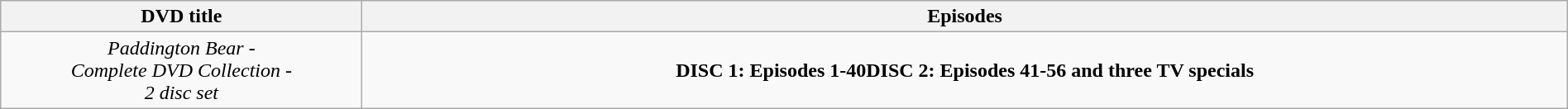<table class="wikitable" style="text-align:center; width:100%;">
<tr>
<th style="width:12%;">DVD title</th>
<th style="width:40%;">Episodes</th>
</tr>
<tr>
<td><em>Paddington Bear -<br>Complete DVD Collection -<br>2 disc set</em></td>
<td><strong>DISC 1: Episodes 1-40</strong><strong>DISC 2: Episodes 41-56 and three TV specials</strong><br></td>
</tr>
</table>
